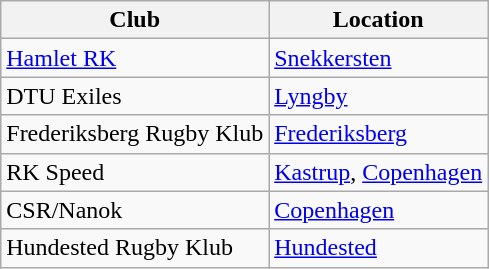<table class="wikitable">
<tr>
<th>Club</th>
<th>Location</th>
</tr>
<tr>
<td><a href='#'>Hamlet RK</a></td>
<td><a href='#'>Snekkersten</a></td>
</tr>
<tr>
<td>DTU Exiles</td>
<td><a href='#'>Lyngby</a></td>
</tr>
<tr>
<td>Frederiksberg Rugby Klub</td>
<td><a href='#'>Frederiksberg</a></td>
</tr>
<tr>
<td>RK Speed</td>
<td><a href='#'>Kastrup</a>, <a href='#'>Copenhagen</a></td>
</tr>
<tr>
<td>CSR/Nanok</td>
<td><a href='#'>Copenhagen</a></td>
</tr>
<tr>
<td>Hundested Rugby Klub</td>
<td><a href='#'>Hundested</a></td>
</tr>
</table>
